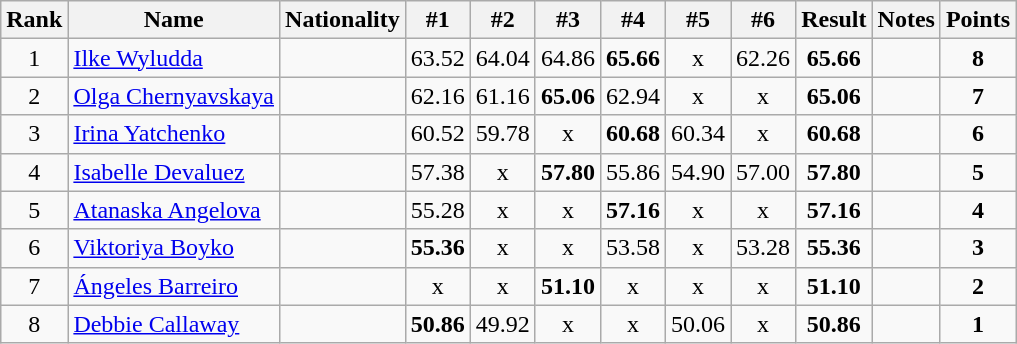<table class="wikitable sortable" style="text-align:center">
<tr>
<th>Rank</th>
<th>Name</th>
<th>Nationality</th>
<th>#1</th>
<th>#2</th>
<th>#3</th>
<th>#4</th>
<th>#5</th>
<th>#6</th>
<th>Result</th>
<th>Notes</th>
<th>Points</th>
</tr>
<tr>
<td>1</td>
<td align=left><a href='#'>Ilke Wyludda</a></td>
<td align=left></td>
<td>63.52</td>
<td>64.04</td>
<td>64.86</td>
<td><strong>65.66</strong></td>
<td>x</td>
<td>62.26</td>
<td><strong>65.66</strong></td>
<td></td>
<td><strong>8</strong></td>
</tr>
<tr>
<td>2</td>
<td align=left><a href='#'>Olga Chernyavskaya</a></td>
<td align=left></td>
<td>62.16</td>
<td>61.16</td>
<td><strong>65.06</strong></td>
<td>62.94</td>
<td>x</td>
<td>x</td>
<td><strong>65.06</strong></td>
<td></td>
<td><strong>7</strong></td>
</tr>
<tr>
<td>3</td>
<td align=left><a href='#'>Irina Yatchenko</a></td>
<td align=left></td>
<td>60.52</td>
<td>59.78</td>
<td>x</td>
<td><strong>60.68</strong></td>
<td>60.34</td>
<td>x</td>
<td><strong>60.68</strong></td>
<td></td>
<td><strong>6</strong></td>
</tr>
<tr>
<td>4</td>
<td align=left><a href='#'>Isabelle Devaluez</a></td>
<td align=left></td>
<td>57.38</td>
<td>x</td>
<td><strong>57.80</strong></td>
<td>55.86</td>
<td>54.90</td>
<td>57.00</td>
<td><strong>57.80</strong></td>
<td></td>
<td><strong>5</strong></td>
</tr>
<tr>
<td>5</td>
<td align=left><a href='#'>Atanaska Angelova</a></td>
<td align=left></td>
<td>55.28</td>
<td>x</td>
<td>x</td>
<td><strong>57.16</strong></td>
<td>x</td>
<td>x</td>
<td><strong>57.16</strong></td>
<td></td>
<td><strong>4</strong></td>
</tr>
<tr>
<td>6</td>
<td align=left><a href='#'>Viktoriya Boyko</a></td>
<td align=left></td>
<td><strong>55.36</strong></td>
<td>x</td>
<td>x</td>
<td>53.58</td>
<td>x</td>
<td>53.28</td>
<td><strong>55.36</strong></td>
<td></td>
<td><strong>3</strong></td>
</tr>
<tr>
<td>7</td>
<td align=left><a href='#'>Ángeles Barreiro</a></td>
<td align=left></td>
<td>x</td>
<td>x</td>
<td><strong>51.10</strong></td>
<td>x</td>
<td>x</td>
<td>x</td>
<td><strong>51.10</strong></td>
<td></td>
<td><strong>2</strong></td>
</tr>
<tr>
<td>8</td>
<td align=left><a href='#'>Debbie Callaway</a></td>
<td align=left></td>
<td><strong>50.86</strong></td>
<td>49.92</td>
<td>x</td>
<td>x</td>
<td>50.06</td>
<td>x</td>
<td><strong>50.86</strong></td>
<td></td>
<td><strong>1</strong></td>
</tr>
</table>
